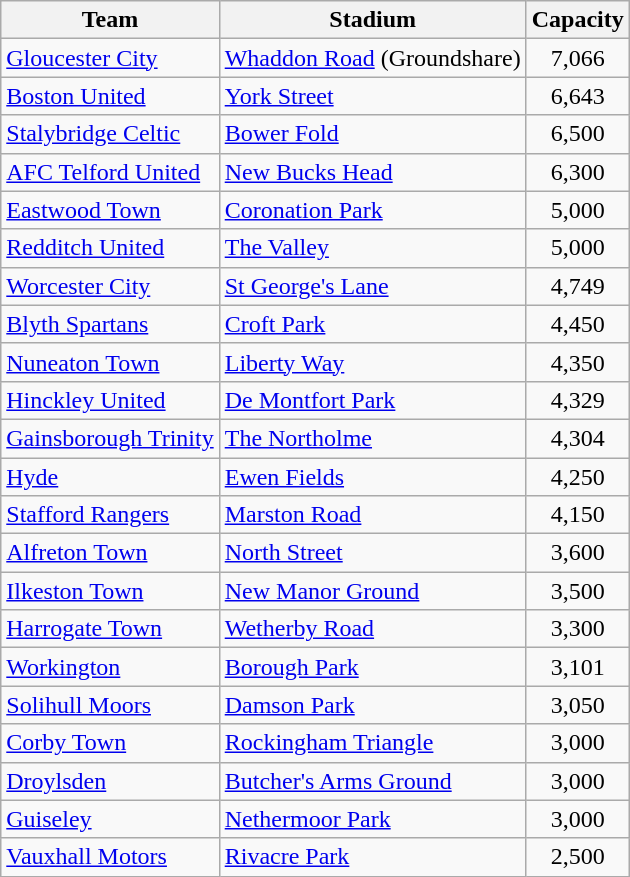<table class="wikitable sortable">
<tr>
<th>Team</th>
<th>Stadium</th>
<th>Capacity</th>
</tr>
<tr>
<td><a href='#'>Gloucester City</a></td>
<td><a href='#'>Whaddon Road</a> (Groundshare)</td>
<td align="center">7,066</td>
</tr>
<tr>
<td><a href='#'>Boston United</a></td>
<td><a href='#'>York Street</a></td>
<td align="center">6,643</td>
</tr>
<tr>
<td><a href='#'>Stalybridge Celtic</a></td>
<td><a href='#'>Bower Fold</a></td>
<td align="center">6,500</td>
</tr>
<tr>
<td><a href='#'>AFC Telford United</a></td>
<td><a href='#'>New Bucks Head</a></td>
<td align="center">6,300</td>
</tr>
<tr>
<td><a href='#'>Eastwood Town</a></td>
<td><a href='#'>Coronation Park</a></td>
<td align="center">5,000</td>
</tr>
<tr>
<td><a href='#'>Redditch United</a></td>
<td><a href='#'>The Valley</a></td>
<td align="center">5,000</td>
</tr>
<tr>
<td><a href='#'>Worcester City</a></td>
<td><a href='#'>St George's Lane</a></td>
<td align="center">4,749</td>
</tr>
<tr>
<td><a href='#'>Blyth Spartans</a></td>
<td><a href='#'>Croft Park</a></td>
<td align="center">4,450</td>
</tr>
<tr>
<td><a href='#'>Nuneaton Town</a></td>
<td><a href='#'>Liberty Way</a></td>
<td align="center">4,350</td>
</tr>
<tr>
<td><a href='#'>Hinckley United</a></td>
<td><a href='#'>De Montfort Park</a></td>
<td align="center">4,329</td>
</tr>
<tr>
<td><a href='#'>Gainsborough Trinity</a></td>
<td><a href='#'>The Northolme</a></td>
<td align="center">4,304</td>
</tr>
<tr>
<td><a href='#'>Hyde</a></td>
<td><a href='#'>Ewen Fields</a></td>
<td align="center">4,250</td>
</tr>
<tr>
<td><a href='#'>Stafford Rangers</a></td>
<td><a href='#'>Marston Road</a></td>
<td align="center">4,150</td>
</tr>
<tr>
<td><a href='#'>Alfreton Town</a></td>
<td><a href='#'>North Street</a></td>
<td align="center">3,600</td>
</tr>
<tr>
<td><a href='#'>Ilkeston Town</a></td>
<td><a href='#'>New Manor Ground</a></td>
<td align="center">3,500</td>
</tr>
<tr>
<td><a href='#'>Harrogate Town</a></td>
<td><a href='#'>Wetherby Road</a></td>
<td align="center">3,300</td>
</tr>
<tr>
<td><a href='#'>Workington</a></td>
<td><a href='#'>Borough Park</a></td>
<td align="center">3,101</td>
</tr>
<tr>
<td><a href='#'>Solihull Moors</a></td>
<td><a href='#'>Damson Park</a></td>
<td align="center">3,050</td>
</tr>
<tr>
<td><a href='#'>Corby Town</a></td>
<td><a href='#'>Rockingham Triangle</a></td>
<td align="center">3,000</td>
</tr>
<tr>
<td><a href='#'>Droylsden</a></td>
<td><a href='#'>Butcher's Arms Ground</a></td>
<td align="center">3,000</td>
</tr>
<tr>
<td><a href='#'>Guiseley</a></td>
<td><a href='#'>Nethermoor Park</a></td>
<td align="center">3,000</td>
</tr>
<tr>
<td><a href='#'>Vauxhall Motors</a></td>
<td><a href='#'>Rivacre Park</a></td>
<td align="center">2,500</td>
</tr>
</table>
